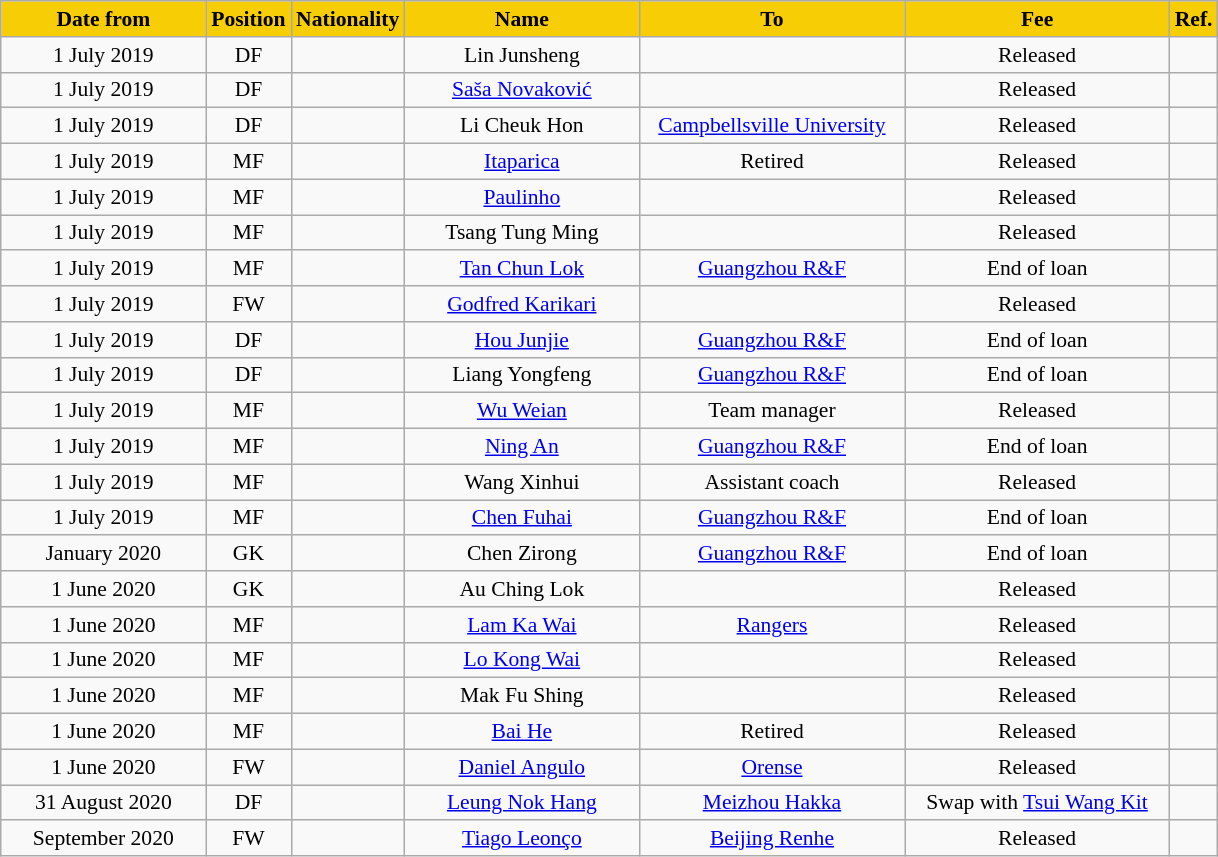<table class="wikitable"  style="text-align:center; font-size:90%;">
<tr>
<th style="background:#f7cd06; color:#000000; width:130px;">Date from</th>
<th style="background:#f7cd06; color:#000000; width:50px;">Position</th>
<th style="background:#f7cd06; color:#000000; width:50px;">Nationality</th>
<th style="background:#f7cd06; color:#000000; width:150px;">Name</th>
<th style="background:#f7cd06; color:#000000; width:170px;">To</th>
<th style="background:#f7cd06; color:#000000; width:170px;">Fee</th>
<th style="background:#f7cd06; color:#000000; width:25px;">Ref.</th>
</tr>
<tr>
<td>1 July 2019</td>
<td>DF</td>
<td></td>
<td>Lin Junsheng</td>
<td></td>
<td>Released</td>
<td></td>
</tr>
<tr>
<td>1 July 2019</td>
<td>DF</td>
<td></td>
<td><a href='#'>Saša Novaković</a></td>
<td></td>
<td>Released</td>
<td></td>
</tr>
<tr>
<td>1 July 2019</td>
<td>DF</td>
<td></td>
<td>Li Cheuk Hon</td>
<td> <a href='#'>Campbellsville University</a></td>
<td>Released</td>
<td></td>
</tr>
<tr>
<td>1 July 2019</td>
<td>MF</td>
<td></td>
<td><a href='#'>Itaparica</a></td>
<td>Retired</td>
<td>Released</td>
<td></td>
</tr>
<tr>
<td>1 July 2019</td>
<td>MF</td>
<td></td>
<td><a href='#'>Paulinho</a></td>
<td></td>
<td>Released</td>
<td></td>
</tr>
<tr>
<td>1 July 2019</td>
<td>MF</td>
<td></td>
<td>Tsang Tung Ming</td>
<td></td>
<td>Released</td>
<td></td>
</tr>
<tr>
<td>1 July 2019</td>
<td>MF</td>
<td></td>
<td><a href='#'>Tan Chun Lok</a></td>
<td> <a href='#'>Guangzhou R&F</a></td>
<td>End of loan</td>
<td></td>
</tr>
<tr>
<td>1 July 2019</td>
<td>FW</td>
<td></td>
<td><a href='#'>Godfred Karikari</a></td>
<td></td>
<td>Released</td>
<td></td>
</tr>
<tr>
<td>1 July 2019</td>
<td>DF</td>
<td></td>
<td><a href='#'>Hou Junjie</a></td>
<td> <a href='#'>Guangzhou R&F</a></td>
<td>End of loan</td>
<td></td>
</tr>
<tr>
<td>1 July 2019</td>
<td>DF</td>
<td></td>
<td>Liang Yongfeng</td>
<td> <a href='#'>Guangzhou R&F</a></td>
<td>End of loan</td>
<td></td>
</tr>
<tr>
<td>1 July 2019</td>
<td>MF</td>
<td></td>
<td><a href='#'>Wu Weian</a></td>
<td>Team manager</td>
<td>Released</td>
<td></td>
</tr>
<tr>
<td>1 July 2019</td>
<td>MF</td>
<td></td>
<td><a href='#'>Ning An</a></td>
<td> <a href='#'>Guangzhou R&F</a></td>
<td>End of loan</td>
<td></td>
</tr>
<tr>
<td>1 July 2019</td>
<td>MF</td>
<td></td>
<td>Wang Xinhui</td>
<td>Assistant coach</td>
<td>Released</td>
<td></td>
</tr>
<tr>
<td>1 July 2019</td>
<td>MF</td>
<td></td>
<td><a href='#'>Chen Fuhai</a></td>
<td> <a href='#'>Guangzhou R&F</a></td>
<td>End of loan</td>
<td></td>
</tr>
<tr>
<td>January 2020</td>
<td>GK</td>
<td></td>
<td>Chen Zirong</td>
<td> <a href='#'>Guangzhou R&F</a></td>
<td>End of loan</td>
<td></td>
</tr>
<tr>
<td>1 June 2020</td>
<td>GK</td>
<td></td>
<td>Au Ching Lok</td>
<td></td>
<td>Released</td>
<td></td>
</tr>
<tr>
<td>1 June 2020</td>
<td>MF</td>
<td></td>
<td><a href='#'>Lam Ka Wai</a></td>
<td><a href='#'>Rangers</a></td>
<td>Released</td>
<td></td>
</tr>
<tr>
<td>1 June 2020</td>
<td>MF</td>
<td></td>
<td><a href='#'>Lo Kong Wai</a></td>
<td></td>
<td>Released</td>
<td></td>
</tr>
<tr>
<td>1 June 2020</td>
<td>MF</td>
<td></td>
<td>Mak Fu Shing</td>
<td></td>
<td>Released</td>
<td></td>
</tr>
<tr>
<td>1 June 2020</td>
<td>MF</td>
<td></td>
<td><a href='#'>Bai He</a></td>
<td>Retired</td>
<td>Released</td>
<td></td>
</tr>
<tr>
<td>1 June 2020</td>
<td>FW</td>
<td></td>
<td><a href='#'>Daniel Angulo</a></td>
<td> <a href='#'>Orense</a></td>
<td>Released</td>
<td></td>
</tr>
<tr>
<td>31 August 2020</td>
<td>DF</td>
<td></td>
<td><a href='#'>Leung Nok Hang</a></td>
<td> <a href='#'>Meizhou Hakka</a></td>
<td>Swap with <a href='#'>Tsui Wang Kit</a></td>
<td></td>
</tr>
<tr>
<td>September 2020</td>
<td>FW</td>
<td></td>
<td><a href='#'>Tiago Leonço</a></td>
<td> <a href='#'>Beijing Renhe</a></td>
<td>Released</td>
<td></td>
</tr>
</table>
